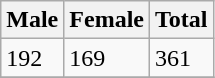<table class="wikitable">
<tr>
<th>Male</th>
<th>Female</th>
<th>Total</th>
</tr>
<tr>
<td>192</td>
<td>169</td>
<td>361</td>
</tr>
<tr>
</tr>
</table>
